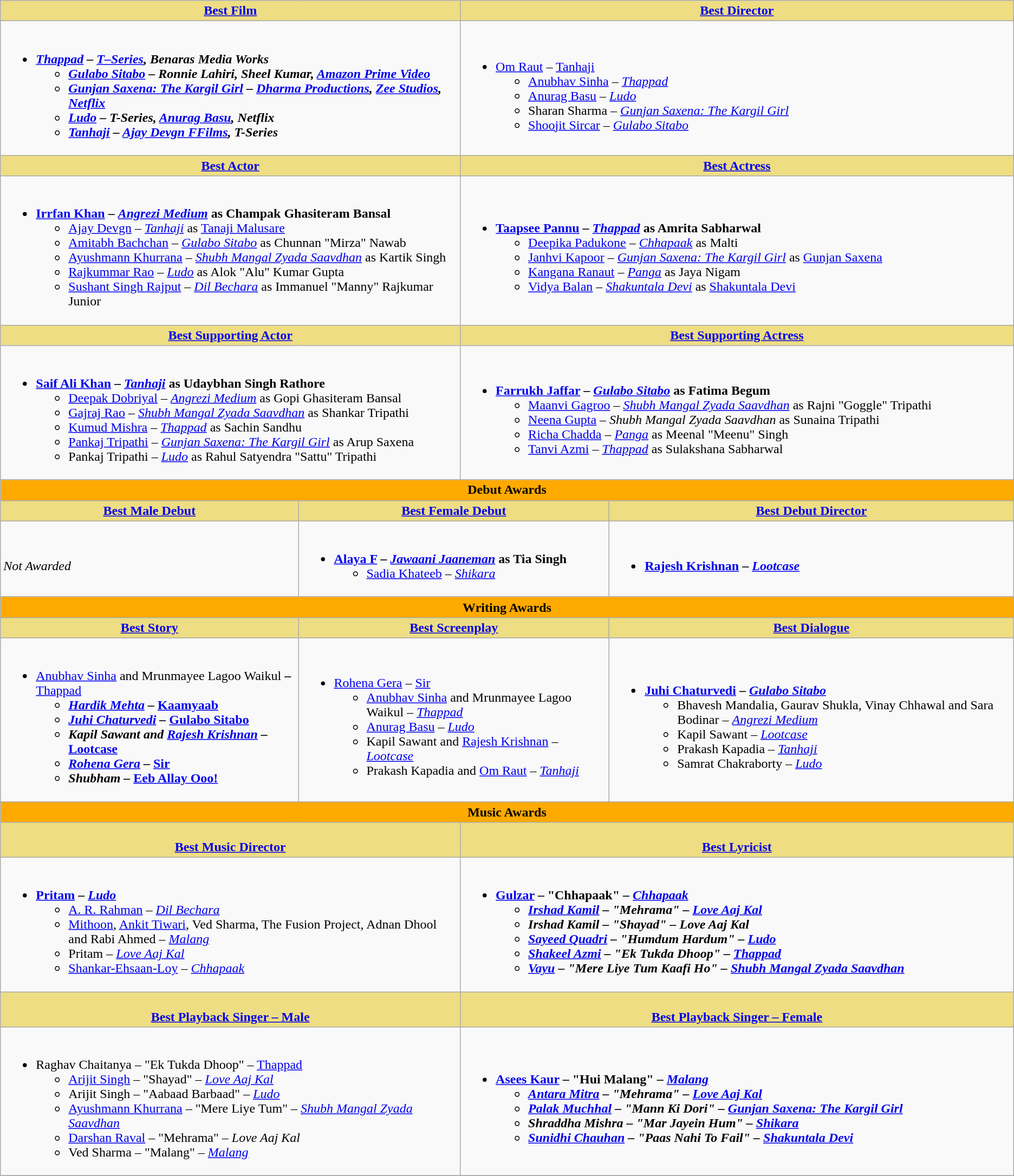<table class="wikitable">
<tr>
<th colspan=3 style="background:#EEDD82;"><a href='#'>Best Film</a></th>
<th colspan=3 style="background:#EEDD82;"><a href='#'>Best Director</a></th>
</tr>
<tr>
<td colspan=3><br><ul><li><strong><em><a href='#'>Thappad</a><em> – <a href='#'>T–Series</a>, Benaras Media Works<strong><ul><li></em><a href='#'>Gulabo Sitabo</a><em> – Ronnie Lahiri, Sheel Kumar, <a href='#'>Amazon Prime Video</a></li><li></em><a href='#'>Gunjan Saxena: The Kargil Girl</a><em> – <a href='#'>Dharma Productions</a>, <a href='#'>Zee Studios</a>, <a href='#'>Netflix</a></li><li></em><a href='#'>Ludo</a> –<em> T-Series, <a href='#'>Anurag Basu</a>, Netflix</li><li></em><a href='#'>Tanhaji</a><em> – <a href='#'>Ajay Devgn FFilms</a>, T-Series</li></ul></li></ul></td>
<td colspan=3><br><ul><li></strong><a href='#'>Om Raut</a> – </em><a href='#'>Tanhaji</a></em></strong><ul><li><a href='#'>Anubhav Sinha</a> – <em><a href='#'>Thappad</a></em></li><li><a href='#'>Anurag Basu</a> – <em><a href='#'>Ludo</a></em></li><li>Sharan Sharma – <em><a href='#'>Gunjan Saxena: The Kargil Girl</a></em></li><li><a href='#'>Shoojit Sircar</a> – <em><a href='#'>Gulabo Sitabo</a></em></li></ul></li></ul></td>
</tr>
<tr>
<th colspan=3 style="background:#EEDD82;"><a href='#'>Best Actor</a></th>
<th colspan=3 style="background:#EEDD82;"><a href='#'>Best Actress</a></th>
</tr>
<tr>
<td colspan=3><br><ul><li><strong><a href='#'>Irrfan Khan</a> – <em><a href='#'>Angrezi Medium</a></em> as Champak Ghasiteram Bansal</strong><ul><li><a href='#'>Ajay Devgn</a> – <em><a href='#'>Tanhaji</a></em> as <a href='#'>Tanaji Malusare</a></li><li><a href='#'>Amitabh Bachchan</a> – <em><a href='#'>Gulabo Sitabo</a></em> as Chunnan "Mirza" Nawab</li><li><a href='#'>Ayushmann Khurrana</a> – <em><a href='#'>Shubh Mangal Zyada Saavdhan</a></em> as Kartik Singh</li><li><a href='#'>Rajkummar Rao</a> – <em><a href='#'>Ludo</a></em> as Alok "Alu" Kumar Gupta</li><li><a href='#'>Sushant Singh Rajput</a> – <em><a href='#'>Dil Bechara</a></em> as Immanuel "Manny" Rajkumar Junior</li></ul></li></ul></td>
<td colspan=3><br><ul><li><strong><a href='#'>Taapsee Pannu</a> – <em><a href='#'>Thappad</a></em> as Amrita Sabharwal</strong><ul><li><a href='#'>Deepika Padukone</a> – <em><a href='#'>Chhapaak</a></em> as Malti</li><li><a href='#'>Janhvi Kapoor</a> – <em><a href='#'>Gunjan Saxena: The Kargil Girl</a></em> as <a href='#'>Gunjan Saxena</a></li><li><a href='#'>Kangana Ranaut</a> – <em><a href='#'>Panga</a></em> as Jaya Nigam</li><li><a href='#'>Vidya Balan</a> – <em><a href='#'>Shakuntala Devi</a></em> as <a href='#'>Shakuntala Devi</a></li></ul></li></ul></td>
</tr>
<tr>
<th colspan=3 style="background:#EEDD82;"><a href='#'>Best Supporting Actor</a></th>
<th colspan=3 style="background:#EEDD82;"><a href='#'>Best Supporting Actress</a></th>
</tr>
<tr>
<td colspan=3><br><ul><li><strong><a href='#'>Saif Ali Khan</a> – <em><a href='#'>Tanhaji</a></em> as Udaybhan Singh Rathore</strong><ul><li><a href='#'>Deepak Dobriyal</a> – <em><a href='#'>Angrezi Medium</a></em> as Gopi Ghasiteram Bansal</li><li><a href='#'>Gajraj Rao</a> – <em><a href='#'>Shubh Mangal Zyada Saavdhan</a></em> as Shankar Tripathi</li><li><a href='#'>Kumud Mishra</a> – <em><a href='#'>Thappad</a></em> as Sachin Sandhu</li><li><a href='#'>Pankaj Tripathi</a> – <em><a href='#'>Gunjan Saxena: The Kargil Girl</a></em> as Arup Saxena</li><li>Pankaj Tripathi – <em><a href='#'>Ludo</a></em> as Rahul Satyendra "Sattu" Tripathi</li></ul></li></ul></td>
<td colspan=3><br><ul><li><strong><a href='#'>Farrukh Jaffar</a> – <em><a href='#'>Gulabo Sitabo</a></em> as Fatima Begum</strong><ul><li><a href='#'>Maanvi Gagroo</a> – <em><a href='#'>Shubh Mangal Zyada Saavdhan</a></em> as Rajni "Goggle" Tripathi</li><li><a href='#'>Neena Gupta</a> – <em>Shubh Mangal Zyada Saavdhan</em> as Sunaina Tripathi</li><li><a href='#'>Richa Chadda</a> – <em><a href='#'>Panga</a></em> as Meenal "Meenu" Singh</li><li><a href='#'>Tanvi Azmi</a> – <em><a href='#'>Thappad</a></em> as Sulakshana Sabharwal</li></ul></li></ul></td>
</tr>
<tr>
<th style="background:#FFAA00;" colspan=6>Debut Awards</th>
</tr>
<tr>
<th colspan=2 style="background:#EEDD82;"><a href='#'>Best Male Debut</a></th>
<th colspan=2 style="background:#EEDD82;"><a href='#'>Best Female Debut</a></th>
<th colspan=2 style="background:#EEDD82;"><a href='#'>Best Debut Director</a></th>
</tr>
<tr>
<td colspan=2><br><em>Not Awarded</em></td>
<td colspan=2><br><ul><li><strong><a href='#'>Alaya F</a> – <em><a href='#'>Jawaani Jaaneman</a></em> as Tia Singh</strong><ul><li><a href='#'>Sadia Khateeb</a> – <em><a href='#'>Shikara</a></em></li></ul></li></ul></td>
<td colspan=2><br><ul><li><strong><a href='#'>Rajesh Krishnan</a> – <em><a href='#'>Lootcase</a><strong><em></li></ul></td>
</tr>
<tr>
<th style="background:#FFAA00;" colspan=6>Writing Awards</th>
</tr>
<tr>
<th colspan=2 style="background:#EEDD82;"><a href='#'>Best Story</a></th>
<th colspan=2 style="background:#EEDD82;"><a href='#'>Best Screenplay</a></th>
<th colspan=2 style="background:#EEDD82;"><a href='#'>Best Dialogue</a></th>
</tr>
<tr>
<td colspan=2><br><ul><li></strong><a href='#'>Anubhav Sinha</a> and Mrunmayee Lagoo Waikul<strong> –</em> </strong><a href='#'>Thappad</a><strong> <em><ul><li><a href='#'>Hardik Mehta</a> – </em><a href='#'>Kaamyaab</a><em></li><li><a href='#'>Juhi Chaturvedi</a> – </em><a href='#'>Gulabo Sitabo</a><em></li><li>Kapil Sawant and <a href='#'>Rajesh Krishnan</a> – </em><a href='#'>Lootcase</a><em></li><li><a href='#'>Rohena Gera</a> – </em><a href='#'>Sir</a><em></li><li>Shubham – </em><a href='#'>Eeb Allay Ooo!</a><em></li></ul></li></ul></td>
<td colspan=2><br><ul><li></strong><a href='#'>Rohena Gera</a> – </em><a href='#'>Sir</a></em></strong><ul><li><a href='#'>Anubhav Sinha</a> and Mrunmayee Lagoo Waikul – <em><a href='#'>Thappad</a></em></li><li><a href='#'>Anurag Basu</a> – <em><a href='#'>Ludo</a></em></li><li>Kapil Sawant and <a href='#'>Rajesh Krishnan</a> – <em><a href='#'>Lootcase</a></em></li><li>Prakash Kapadia and <a href='#'>Om Raut</a> – <em><a href='#'>Tanhaji</a></em></li></ul></li></ul></td>
<td colspan=2><br><ul><li><strong><a href='#'>Juhi Chaturvedi</a> – <em><a href='#'>Gulabo Sitabo</a></em> </strong><ul><li>Bhavesh Mandalia, Gaurav Shukla, Vinay Chhawal and Sara Bodinar – <em><a href='#'>Angrezi Medium</a></em></li><li>Kapil Sawant – <em><a href='#'>Lootcase</a></em></li><li>Prakash Kapadia – <em><a href='#'>Tanhaji</a></em></li><li>Samrat Chakraborty – <em><a href='#'>Ludo</a></em></li></ul></li></ul></td>
</tr>
<tr>
<th style="background:#FFAA00;" colspan=6>Music Awards</th>
</tr>
<tr>
<th colspan=3 style="background:#EEDD82;"><br><a href='#'>Best Music Director</a></th>
<th colspan=3 style="background:#EEDD82;"><br><a href='#'>Best Lyricist</a></th>
</tr>
<tr>
<td colspan=3><br><ul><li><strong><a href='#'>Pritam</a> – <em><a href='#'>Ludo</a></em> </strong><ul><li><a href='#'>A. R. Rahman</a> – <em><a href='#'>Dil Bechara</a></em></li><li><a href='#'>Mithoon</a>, <a href='#'>Ankit Tiwari</a>, Ved Sharma, The Fusion Project, Adnan Dhool and Rabi Ahmed – <em><a href='#'>Malang</a></em></li><li>Pritam – <em><a href='#'>Love Aaj Kal</a></em></li><li><a href='#'>Shankar-Ehsaan-Loy</a> – <em><a href='#'>Chhapaak</a></em></li></ul></li></ul></td>
<td colspan=3><br><ul><li><strong><a href='#'>Gulzar</a> – "Chhapaak" – <em><a href='#'>Chhapaak</a><strong><em><ul><li><a href='#'>Irshad Kamil</a> – "Mehrama" – </em><a href='#'>Love Aaj Kal</a><em></li><li>Irshad Kamil – "Shayad" – </em>Love Aaj Kal<em></li><li><a href='#'>Sayeed Quadri</a> – "Humdum Hardum" – </em><a href='#'>Ludo</a><em></li><li><a href='#'>Shakeel Azmi</a> – "Ek Tukda Dhoop" – </em><a href='#'>Thappad</a><em></li><li><a href='#'>Vayu</a> – "Mere Liye Tum Kaafi Ho" – </em><a href='#'>Shubh Mangal Zyada Saavdhan</a><em></li></ul></li></ul></td>
</tr>
<tr>
<th colspan=3 style="background:#EEDD82;"><br><a href='#'>Best Playback Singer – Male</a></th>
<th colspan=3 style="background:#EEDD82;"><br><a href='#'>Best Playback Singer – Female</a></th>
</tr>
<tr>
<td colspan=3><br><ul><li></strong>Raghav Chaitanya – "Ek Tukda Dhoop" – </em><a href='#'>Thappad</a></em></strong><ul><li><a href='#'>Arijit Singh</a> – "Shayad" – <em><a href='#'>Love Aaj Kal</a></em></li><li>Arijit Singh – "Aabaad Barbaad" – <em><a href='#'>Ludo</a></em></li><li><a href='#'>Ayushmann Khurrana</a> – "Mere Liye Tum" – <em><a href='#'>Shubh Mangal Zyada Saavdhan</a></em></li><li><a href='#'>Darshan Raval</a> – "Mehrama" – <em>Love Aaj Kal</em></li><li>Ved Sharma – "Malang" – <em><a href='#'>Malang</a></em></li></ul></li></ul></td>
<td colspan=3><br><ul><li><strong><a href='#'>Asees Kaur</a> – "Hui Malang" – <em><a href='#'>Malang</a><strong><em><ul><li><a href='#'>Antara Mitra</a> – "Mehrama" – </em><a href='#'>Love Aaj Kal</a><em></li><li><a href='#'>Palak Muchhal</a> – "Mann Ki Dori" – </em><a href='#'>Gunjan Saxena: The Kargil Girl</a><em></li><li>Shraddha Mishra – "Mar Jayein Hum" – </em><a href='#'>Shikara</a><em></li><li><a href='#'>Sunidhi Chauhan</a> – "Paas Nahi To Fail" – </em><a href='#'>Shakuntala Devi</a><em></li></ul></li></ul></td>
</tr>
<tr>
</tr>
</table>
